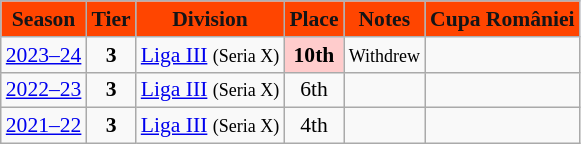<table class="wikitable" style="text-align:center; font-size:90%">
<tr>
<th style="background:#FF4500;color:#141517;border:1px solid #aeb0b3;">Season</th>
<th style="background:#FF4500;color:#141517;border:1px solid #aeb0b3;">Tier</th>
<th style="background:#FF4500;color:#141517;border:1px solid #aeb0b3;">Division</th>
<th style="background:#FF4500;color:#141517;border:1px solid #aeb0b3;">Place</th>
<th style="background:#FF4500;color:#141517;border:1px solid #aeb0b3;">Notes</th>
<th style="background:#FF4500;color:#141517;border:1px solid #aeb0b3;">Cupa României</th>
</tr>
<tr>
<td><a href='#'>2023–24</a></td>
<td><strong>3</strong></td>
<td><a href='#'>Liga III</a> <small>(Seria X)</small></td>
<td align=center bgcolor=#FFCCCC><strong>10th</strong></td>
<td><small>Withdrew</small></td>
<td></td>
</tr>
<tr>
<td><a href='#'>2022–23</a></td>
<td><strong>3</strong></td>
<td><a href='#'>Liga III</a> <small>(Seria X)</small></td>
<td>6th</td>
<td></td>
<td></td>
</tr>
<tr>
<td><a href='#'>2021–22</a></td>
<td><strong>3</strong></td>
<td><a href='#'>Liga III</a> <small>(Seria X)</small></td>
<td>4th</td>
<td></td>
<td></td>
</tr>
</table>
